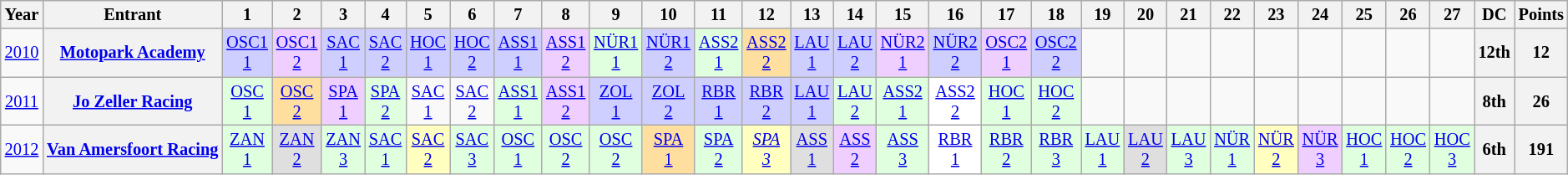<table class="wikitable" style="text-align:center; font-size:85%">
<tr>
<th>Year</th>
<th>Entrant</th>
<th>1</th>
<th>2</th>
<th>3</th>
<th>4</th>
<th>5</th>
<th>6</th>
<th>7</th>
<th>8</th>
<th>9</th>
<th>10</th>
<th>11</th>
<th>12</th>
<th>13</th>
<th>14</th>
<th>15</th>
<th>16</th>
<th>17</th>
<th>18</th>
<th>19</th>
<th>20</th>
<th>21</th>
<th>22</th>
<th>23</th>
<th>24</th>
<th>25</th>
<th>26</th>
<th>27</th>
<th>DC</th>
<th>Points</th>
</tr>
<tr>
<td><a href='#'>2010</a></td>
<th nowrap><a href='#'>Motopark Academy</a></th>
<td style="background:#CFCFFF;"><a href='#'>OSC1<br>1</a><br></td>
<td style="background:#EFCFFF;"><a href='#'>OSC1<br>2</a><br></td>
<td style="background:#CFCFFF;"><a href='#'>SAC<br>1</a><br></td>
<td style="background:#CFCFFF;"><a href='#'>SAC<br>2</a><br></td>
<td style="background:#CFCFFF;"><a href='#'>HOC<br>1</a><br></td>
<td style="background:#CFCFFF;"><a href='#'>HOC<br>2</a><br></td>
<td style="background:#CFCFFF;"><a href='#'>ASS1<br>1</a><br></td>
<td style="background:#EFCFFF;"><a href='#'>ASS1<br>2</a><br></td>
<td style="background:#DFFFDF;"><a href='#'>NÜR1<br>1</a><br></td>
<td style="background:#CFCFFF;"><a href='#'>NÜR1<br>2</a><br></td>
<td style="background:#DFFFDF;"><a href='#'>ASS2<br>1</a><br></td>
<td style="background:#FFDF9F;"><a href='#'>ASS2<br>2</a><br></td>
<td style="background:#CFCFFF;"><a href='#'>LAU<br>1</a><br></td>
<td style="background:#CFCFFF;"><a href='#'>LAU<br>2</a><br></td>
<td style="background:#EFCFFF;"><a href='#'>NÜR2<br>1</a><br></td>
<td style="background:#CFCFFF;"><a href='#'>NÜR2<br>2</a><br></td>
<td style="background:#EFCFFF;"><a href='#'>OSC2<br>1</a><br></td>
<td style="background:#CFCFFF;"><a href='#'>OSC2<br>2</a><br></td>
<td></td>
<td></td>
<td></td>
<td></td>
<td></td>
<td></td>
<td></td>
<td></td>
<td></td>
<th>12th</th>
<th>12</th>
</tr>
<tr>
<td><a href='#'>2011</a></td>
<th nowrap><a href='#'>Jo Zeller Racing</a></th>
<td style="background:#DFFFDF;"><a href='#'>OSC<br>1</a><br></td>
<td style="background:#FFDF9F;"><a href='#'>OSC<br>2</a><br></td>
<td style="background:#EFCFFF;"><a href='#'>SPA<br>1</a><br></td>
<td style="background:#DFFFDF;"><a href='#'>SPA<br>2</a><br></td>
<td style="background:#;"><a href='#'>SAC<br>1</a></td>
<td style="background:#;"><a href='#'>SAC<br>2</a></td>
<td style="background:#DFFFDF;"><a href='#'>ASS1<br>1</a><br></td>
<td style="background:#EFCFFF;"><a href='#'>ASS1<br>2</a><br></td>
<td style="background:#CFCFFF;"><a href='#'>ZOL<br>1</a><br></td>
<td style="background:#CFCFFF;"><a href='#'>ZOL<br>2</a><br></td>
<td style="background:#CFCFFF;"><a href='#'>RBR<br>1</a><br></td>
<td style="background:#CFCFFF;"><a href='#'>RBR<br>2</a><br></td>
<td style="background:#CFCFFF;"><a href='#'>LAU<br>1</a><br></td>
<td style="background:#DFFFDF;"><a href='#'>LAU<br>2</a><br></td>
<td style="background:#DFFFDF;"><a href='#'>ASS2<br>1</a><br></td>
<td style="background:#FFFFFF;"><a href='#'>ASS2<br>2</a><br></td>
<td style="background:#DFFFDF;"><a href='#'>HOC<br>1</a><br></td>
<td style="background:#DFFFDF;"><a href='#'>HOC<br>2</a><br></td>
<td></td>
<td></td>
<td></td>
<td></td>
<td></td>
<td></td>
<td></td>
<td></td>
<td></td>
<th>8th</th>
<th>26</th>
</tr>
<tr>
<td><a href='#'>2012</a></td>
<th nowrap><a href='#'>Van Amersfoort Racing</a></th>
<td style="background:#DFFFDF;"><a href='#'>ZAN<br>1</a><br></td>
<td style="background:#DFDFDF;"><a href='#'>ZAN<br>2</a><br></td>
<td style="background:#DFFFDF;"><a href='#'>ZAN<br>3</a><br></td>
<td style="background:#DFFFDF;"><a href='#'>SAC<br>1</a><br></td>
<td style="background:#FFFFBF;"><a href='#'>SAC<br>2</a><br></td>
<td style="background:#DFFFDF;"><a href='#'>SAC<br>3</a><br></td>
<td style="background:#DFFFDF;"><a href='#'>OSC<br>1</a><br></td>
<td style="background:#DFFFDF;"><a href='#'>OSC<br>2</a><br></td>
<td style="background:#DFFFDF;"><a href='#'>OSC<br>2</a><br></td>
<td style="background:#FFDF9F;"><a href='#'>SPA<br>1</a><br></td>
<td style="background:#DFFFDF;"><a href='#'>SPA<br>2</a><br></td>
<td style="background:#FFFFBF;"><em><a href='#'>SPA<br>3</a></em><br></td>
<td style="background:#DFDFDF;"><a href='#'>ASS<br>1</a><br></td>
<td style="background:#EFCFFF;"><a href='#'>ASS<br>2</a><br></td>
<td style="background:#DFFFDF;"><a href='#'>ASS<br>3</a><br></td>
<td style="background:#FFFFFF;"><a href='#'>RBR<br>1</a><br></td>
<td style="background:#DFFFDF;"><a href='#'>RBR<br>2</a><br></td>
<td style="background:#DFFFDF;"><a href='#'>RBR<br>3</a><br></td>
<td style="background:#DFFFDF;"><a href='#'>LAU<br>1</a><br></td>
<td style="background:#DFDFDF;"><a href='#'>LAU<br>2</a><br></td>
<td style="background:#DFFFDF;"><a href='#'>LAU<br>3</a><br></td>
<td style="background:#DFFFDF;"><a href='#'>NÜR<br>1</a><br></td>
<td style="background:#FFFFBF;"><a href='#'>NÜR<br>2</a><br></td>
<td style="background:#EFCFFF;"><a href='#'>NÜR<br>3</a><br></td>
<td style="background:#DFFFDF;"><a href='#'>HOC<br>1</a><br></td>
<td style="background:#DFFFDF;"><a href='#'>HOC<br>2</a><br></td>
<td style="background:#DFFFDF;"><a href='#'>HOC<br>3</a><br></td>
<th>6th</th>
<th>191</th>
</tr>
</table>
